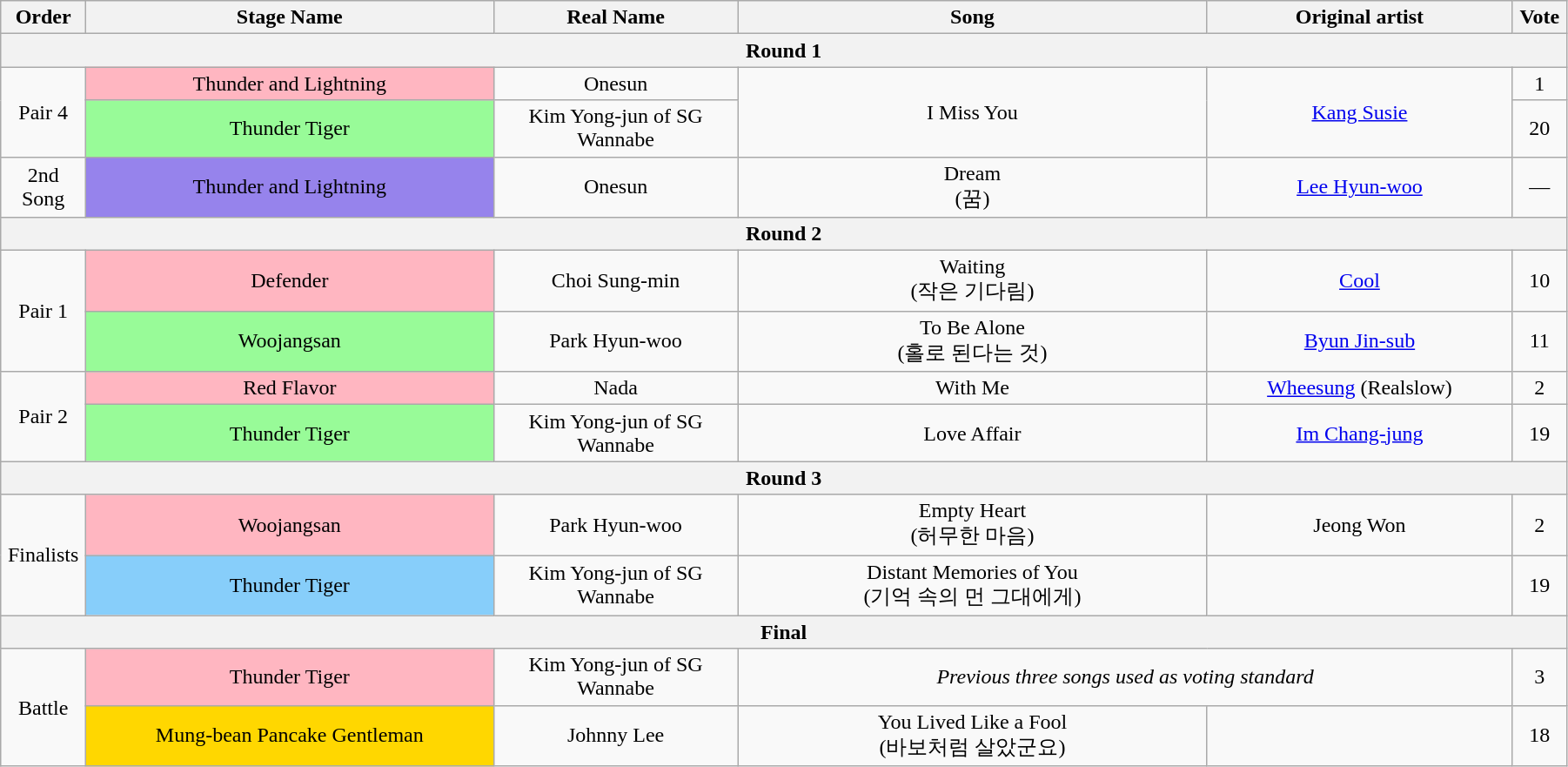<table class="wikitable" style="text-align:center; width:95%;">
<tr>
<th style="width:1%;">Order</th>
<th style="width:20%;">Stage Name</th>
<th style="width:12%;">Real Name</th>
<th style="width:23%;">Song</th>
<th style="width:15%;">Original artist</th>
<th style="width:1%;">Vote</th>
</tr>
<tr>
<th colspan=6>Round 1</th>
</tr>
<tr>
<td rowspan=2>Pair 4</td>
<td bgcolor="lightpink">Thunder and Lightning</td>
<td>Onesun</td>
<td rowspan=2>I Miss You</td>
<td rowspan=2><a href='#'>Kang Susie</a></td>
<td>1</td>
</tr>
<tr>
<td bgcolor="palegreen">Thunder Tiger</td>
<td>Kim Yong-jun of SG Wannabe</td>
<td>20</td>
</tr>
<tr>
<td>2nd Song</td>
<td bgcolor="#9683EC">Thunder and Lightning</td>
<td>Onesun</td>
<td>Dream<br>(꿈)</td>
<td><a href='#'>Lee Hyun-woo</a></td>
<td>—</td>
</tr>
<tr>
<th colspan=6>Round 2</th>
</tr>
<tr>
<td rowspan=2>Pair 1</td>
<td bgcolor="lightpink">Defender</td>
<td>Choi Sung-min</td>
<td>Waiting<br>(작은 기다림)</td>
<td><a href='#'>Cool</a></td>
<td>10</td>
</tr>
<tr>
<td bgcolor="palegreen">Woojangsan</td>
<td>Park Hyun-woo</td>
<td>To Be Alone<br>(홀로 된다는 것)</td>
<td><a href='#'>Byun Jin-sub</a></td>
<td>11</td>
</tr>
<tr>
<td rowspan=2>Pair 2</td>
<td bgcolor="lightpink">Red Flavor</td>
<td>Nada</td>
<td>With Me</td>
<td><a href='#'>Wheesung</a> (Realslow)</td>
<td>2</td>
</tr>
<tr>
<td bgcolor="palegreen">Thunder Tiger</td>
<td>Kim Yong-jun of SG Wannabe</td>
<td>Love Affair</td>
<td><a href='#'>Im Chang-jung</a></td>
<td>19</td>
</tr>
<tr>
<th colspan=6>Round 3</th>
</tr>
<tr>
<td rowspan=2>Finalists</td>
<td bgcolor="lightpink">Woojangsan</td>
<td>Park Hyun-woo</td>
<td>Empty Heart<br>(허무한 마음)</td>
<td>Jeong Won</td>
<td>2</td>
</tr>
<tr>
<td bgcolor="lightskyblue">Thunder Tiger</td>
<td>Kim Yong-jun of SG Wannabe</td>
<td>Distant Memories of You<br>(기억 속의 먼 그대에게)</td>
<td></td>
<td>19</td>
</tr>
<tr>
<th colspan=6>Final</th>
</tr>
<tr>
<td rowspan=3>Battle</td>
<td bgcolor="lightpink">Thunder Tiger</td>
<td>Kim Yong-jun of SG Wannabe</td>
<td colspan=2><em>Previous three songs used as voting standard</em></td>
<td>3</td>
</tr>
<tr>
<td bgcolor="gold">Mung-bean Pancake Gentleman</td>
<td>Johnny Lee</td>
<td>You Lived Like a Fool<br>(바보처럼 살았군요)</td>
<td></td>
<td>18</td>
</tr>
</table>
